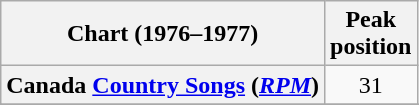<table class="wikitable sortable plainrowheaders">
<tr>
<th scope="col">Chart (1976–1977)</th>
<th scope="col">Peak<br>position</th>
</tr>
<tr>
<th scope="row">Canada <a href='#'>Country Songs</a> (<em><a href='#'>RPM</a></em>)</th>
<td align="center">31</td>
</tr>
<tr>
</tr>
<tr>
</tr>
</table>
